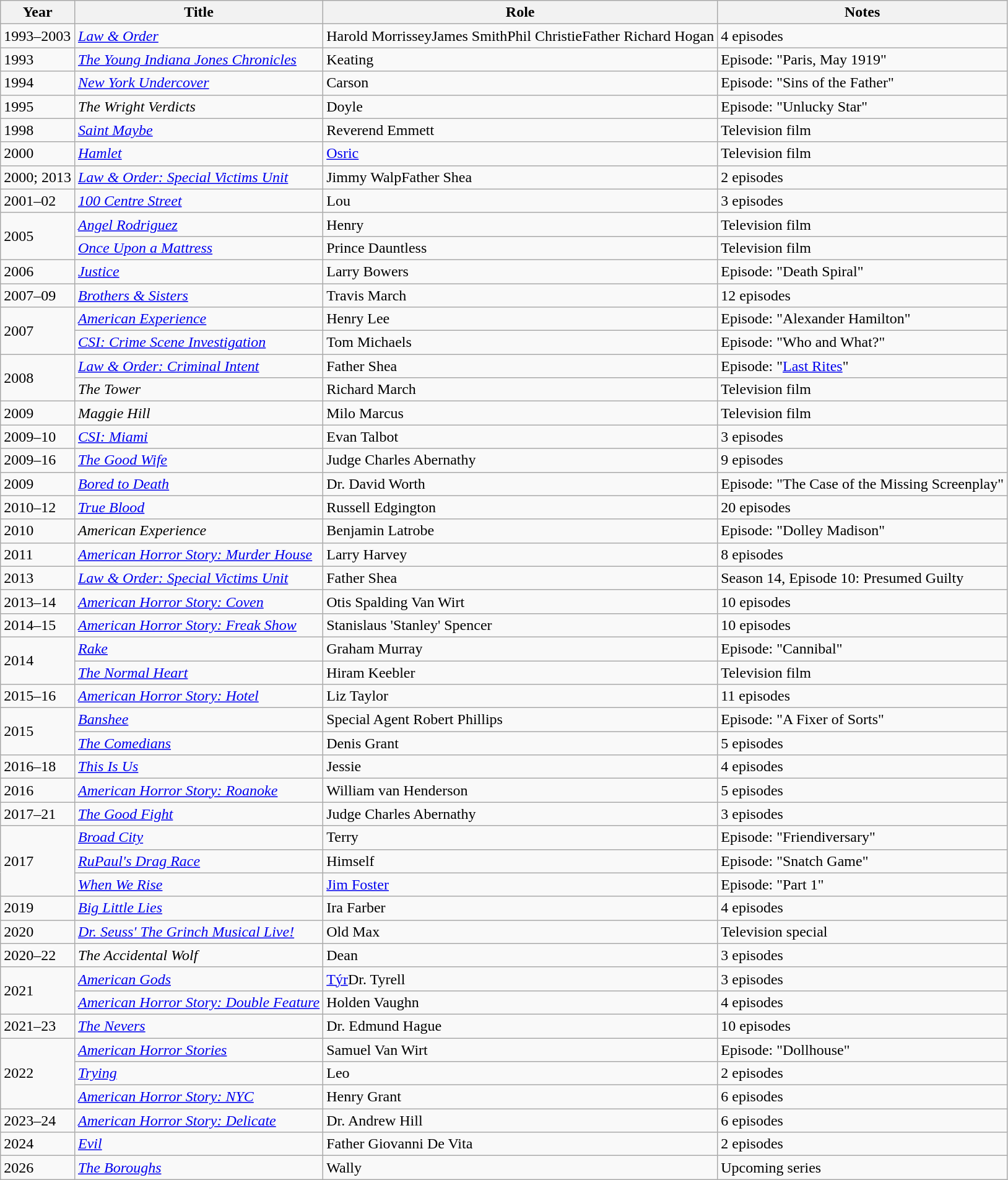<table class="wikitable sortable">
<tr>
<th>Year</th>
<th>Title</th>
<th>Role</th>
<th>Notes</th>
</tr>
<tr>
<td>1993–2003</td>
<td><em><a href='#'>Law & Order</a></em></td>
<td>Harold MorrisseyJames SmithPhil ChristieFather Richard Hogan</td>
<td>4 episodes</td>
</tr>
<tr>
<td>1993</td>
<td><em><a href='#'>The Young Indiana Jones Chronicles</a></em></td>
<td>Keating</td>
<td>Episode: "Paris, May 1919"</td>
</tr>
<tr>
<td>1994</td>
<td><em><a href='#'>New York Undercover</a></em></td>
<td>Carson</td>
<td>Episode: "Sins of the Father"</td>
</tr>
<tr>
<td>1995</td>
<td><em>The Wright Verdicts</em></td>
<td>Doyle</td>
<td>Episode: "Unlucky Star"</td>
</tr>
<tr>
<td>1998</td>
<td><em><a href='#'>Saint Maybe</a></em></td>
<td>Reverend Emmett</td>
<td>Television film</td>
</tr>
<tr>
<td>2000</td>
<td><em><a href='#'>Hamlet</a></em></td>
<td><a href='#'>Osric</a></td>
<td>Television film</td>
</tr>
<tr>
<td>2000; 2013</td>
<td><em><a href='#'>Law & Order: Special Victims Unit</a></em></td>
<td>Jimmy WalpFather Shea</td>
<td>2 episodes</td>
</tr>
<tr>
<td>2001–02</td>
<td><em><a href='#'>100 Centre Street</a></em></td>
<td>Lou</td>
<td>3 episodes</td>
</tr>
<tr>
<td rowspan="2">2005</td>
<td><em><a href='#'>Angel Rodriguez</a></em></td>
<td>Henry</td>
<td>Television film</td>
</tr>
<tr>
<td><em><a href='#'>Once Upon a Mattress</a></em></td>
<td>Prince Dauntless</td>
<td>Television film</td>
</tr>
<tr>
<td>2006</td>
<td><em><a href='#'>Justice</a></em></td>
<td>Larry Bowers</td>
<td>Episode: "Death Spiral"</td>
</tr>
<tr>
<td>2007–09</td>
<td><em><a href='#'>Brothers & Sisters</a></em></td>
<td>Travis March</td>
<td>12 episodes</td>
</tr>
<tr>
<td rowspan="2">2007</td>
<td><em><a href='#'>American Experience</a></em></td>
<td>Henry Lee</td>
<td>Episode: "Alexander Hamilton"</td>
</tr>
<tr>
<td><em><a href='#'>CSI: Crime Scene Investigation</a></em></td>
<td>Tom Michaels</td>
<td>Episode: "Who and What?"</td>
</tr>
<tr>
<td rowspan="2">2008</td>
<td><em><a href='#'>Law & Order: Criminal Intent</a></em></td>
<td>Father Shea</td>
<td>Episode: "<a href='#'>Last Rites</a>"</td>
</tr>
<tr>
<td><em>The Tower</em></td>
<td>Richard March</td>
<td>Television film</td>
</tr>
<tr>
<td>2009</td>
<td><em>Maggie Hill</em></td>
<td>Milo Marcus</td>
<td>Television film</td>
</tr>
<tr>
<td>2009–10</td>
<td><em><a href='#'>CSI: Miami</a></em></td>
<td>Evan Talbot</td>
<td>3 episodes</td>
</tr>
<tr>
<td>2009–16</td>
<td><em><a href='#'>The Good Wife</a></em></td>
<td>Judge Charles Abernathy</td>
<td>9 episodes</td>
</tr>
<tr>
<td>2009</td>
<td><em><a href='#'>Bored to Death</a></em></td>
<td>Dr. David Worth</td>
<td>Episode: "The Case of the Missing Screenplay"</td>
</tr>
<tr>
<td>2010–12</td>
<td><em><a href='#'>True Blood</a></em></td>
<td>Russell Edgington</td>
<td>20 episodes</td>
</tr>
<tr>
<td>2010</td>
<td><em>American Experience</em></td>
<td>Benjamin Latrobe</td>
<td>Episode: "Dolley Madison"</td>
</tr>
<tr>
<td>2011</td>
<td><em><a href='#'>American Horror Story: Murder House</a></em></td>
<td>Larry Harvey</td>
<td>8 episodes</td>
</tr>
<tr>
<td>2013</td>
<td><em><a href='#'>Law & Order: Special Victims Unit</a></em></td>
<td>Father Shea</td>
<td>Season 14, Episode 10: Presumed Guilty</td>
</tr>
<tr>
<td>2013–14</td>
<td><em><a href='#'>American Horror Story: Coven</a></em></td>
<td>Otis Spalding Van Wirt</td>
<td>10 episodes</td>
</tr>
<tr>
<td>2014–15</td>
<td><em><a href='#'>American Horror Story: Freak Show</a></em></td>
<td>Stanislaus 'Stanley' Spencer</td>
<td>10 episodes</td>
</tr>
<tr>
<td rowspan="2">2014</td>
<td><em><a href='#'>Rake</a></em></td>
<td>Graham Murray</td>
<td>Episode: "Cannibal"</td>
</tr>
<tr>
<td><em><a href='#'>The Normal Heart</a></em></td>
<td>Hiram Keebler</td>
<td>Television film</td>
</tr>
<tr>
<td>2015–16</td>
<td><em><a href='#'>American Horror Story: Hotel</a></em></td>
<td>Liz Taylor</td>
<td>11 episodes</td>
</tr>
<tr>
<td rowspan="2">2015</td>
<td><em><a href='#'>Banshee</a></em></td>
<td>Special Agent Robert Phillips</td>
<td>Episode: "A Fixer of Sorts"</td>
</tr>
<tr>
<td><em><a href='#'>The Comedians</a></em></td>
<td>Denis Grant</td>
<td>5 episodes</td>
</tr>
<tr>
<td>2016–18</td>
<td><em><a href='#'>This Is Us</a></em></td>
<td>Jessie</td>
<td>4 episodes</td>
</tr>
<tr>
<td>2016</td>
<td><em><a href='#'>American Horror Story: Roanoke</a></em></td>
<td>William van Henderson</td>
<td>5 episodes</td>
</tr>
<tr>
<td>2017–21</td>
<td><em><a href='#'>The Good Fight</a></em></td>
<td>Judge Charles Abernathy</td>
<td>3 episodes</td>
</tr>
<tr>
<td rowspan="3">2017</td>
<td><em><a href='#'>Broad City</a></em></td>
<td>Terry</td>
<td>Episode: "Friendiversary"</td>
</tr>
<tr>
<td><em><a href='#'>RuPaul's Drag Race</a></em></td>
<td>Himself</td>
<td>Episode: "Snatch Game"</td>
</tr>
<tr>
<td><em><a href='#'>When We Rise</a></em></td>
<td><a href='#'>Jim Foster</a></td>
<td>Episode: "Part 1"</td>
</tr>
<tr>
<td>2019</td>
<td><em><a href='#'>Big Little Lies</a></em></td>
<td>Ira Farber</td>
<td>4 episodes</td>
</tr>
<tr>
<td>2020</td>
<td><em><a href='#'>Dr. Seuss' The Grinch Musical Live!</a></em></td>
<td>Old Max</td>
<td>Television special</td>
</tr>
<tr>
<td>2020–22</td>
<td><em>The Accidental Wolf</em></td>
<td>Dean</td>
<td>3 episodes</td>
</tr>
<tr>
<td rowspan="2">2021</td>
<td><em><a href='#'>American Gods</a></em></td>
<td><a href='#'>Týr</a>Dr. Tyrell</td>
<td>3 episodes</td>
</tr>
<tr>
<td><em><a href='#'>American Horror Story: Double Feature</a></em></td>
<td>Holden Vaughn</td>
<td>4 episodes</td>
</tr>
<tr>
<td>2021–23</td>
<td><em><a href='#'>The Nevers</a></em></td>
<td>Dr. Edmund Hague</td>
<td>10 episodes</td>
</tr>
<tr>
<td rowspan="3">2022</td>
<td><em><a href='#'>American Horror Stories</a></em></td>
<td>Samuel Van Wirt</td>
<td>Episode: "Dollhouse"</td>
</tr>
<tr>
<td><em><a href='#'>Trying</a></em></td>
<td>Leo</td>
<td>2 episodes</td>
</tr>
<tr>
<td><em><a href='#'>American Horror Story: NYC</a></em></td>
<td>Henry Grant</td>
<td>6 episodes</td>
</tr>
<tr>
<td>2023–24</td>
<td><em><a href='#'>American Horror Story: Delicate</a></em></td>
<td>Dr. Andrew Hill</td>
<td>6 episodes</td>
</tr>
<tr>
<td>2024</td>
<td><em><a href='#'>Evil</a></em></td>
<td>Father Giovanni De Vita</td>
<td>2 episodes</td>
</tr>
<tr>
<td>2026</td>
<td><em><a href='#'>The Boroughs</a></em></td>
<td>Wally</td>
<td>Upcoming series</td>
</tr>
</table>
